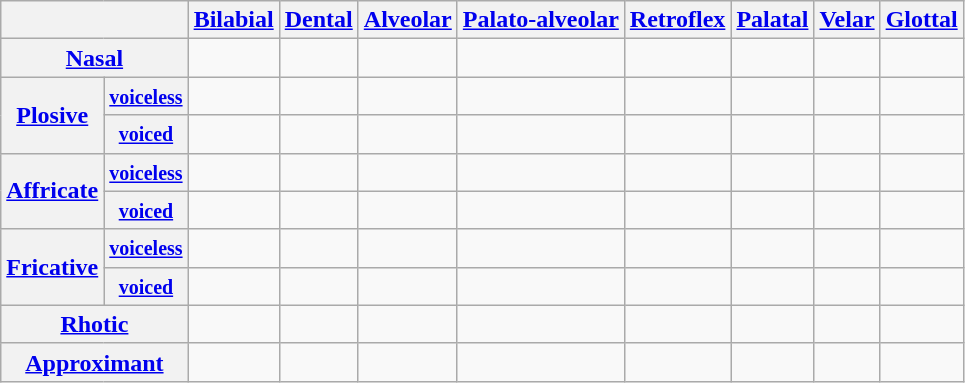<table class="wikitable" style="text-align: center;">
<tr>
<th colspan="2"></th>
<th><a href='#'>Bilabial</a></th>
<th><a href='#'>Dental</a></th>
<th><a href='#'>Alveolar</a></th>
<th><a href='#'>Palato-alveolar</a></th>
<th><a href='#'>Retroflex</a></th>
<th><a href='#'>Palatal</a></th>
<th><a href='#'>Velar</a></th>
<th><a href='#'>Glottal</a></th>
</tr>
<tr>
<th colspan="2"><a href='#'>Nasal</a></th>
<td></td>
<td></td>
<td></td>
<td></td>
<td></td>
<td></td>
<td></td>
<td></td>
</tr>
<tr>
<th rowspan="2"><a href='#'>Plosive</a></th>
<th><small><a href='#'>voiceless</a></small></th>
<td></td>
<td></td>
<td></td>
<td></td>
<td></td>
<td></td>
<td></td>
<td></td>
</tr>
<tr>
<th><small><a href='#'>voiced</a></small></th>
<td></td>
<td></td>
<td></td>
<td></td>
<td></td>
<td></td>
<td></td>
<td></td>
</tr>
<tr>
<th rowspan="2"><a href='#'>Affricate</a></th>
<th><small><a href='#'>voiceless</a></small></th>
<td></td>
<td></td>
<td></td>
<td></td>
<td></td>
<td></td>
<td></td>
<td></td>
</tr>
<tr>
<th><small><a href='#'>voiced</a></small></th>
<td></td>
<td></td>
<td></td>
<td></td>
<td></td>
<td></td>
<td></td>
<td></td>
</tr>
<tr>
<th rowspan="2"><a href='#'>Fricative</a></th>
<th><small><a href='#'>voiceless</a></small></th>
<td></td>
<td></td>
<td></td>
<td></td>
<td></td>
<td></td>
<td></td>
<td></td>
</tr>
<tr>
<th><small><a href='#'>voiced</a></small></th>
<td></td>
<td></td>
<td></td>
<td></td>
<td></td>
<td></td>
<td></td>
<td></td>
</tr>
<tr>
<th colspan="2"><a href='#'>Rhotic</a></th>
<td></td>
<td></td>
<td></td>
<td></td>
<td></td>
<td></td>
<td></td>
<td></td>
</tr>
<tr>
<th colspan="2"><a href='#'>Approximant</a></th>
<td></td>
<td></td>
<td></td>
<td></td>
<td></td>
<td></td>
<td></td>
<td></td>
</tr>
</table>
